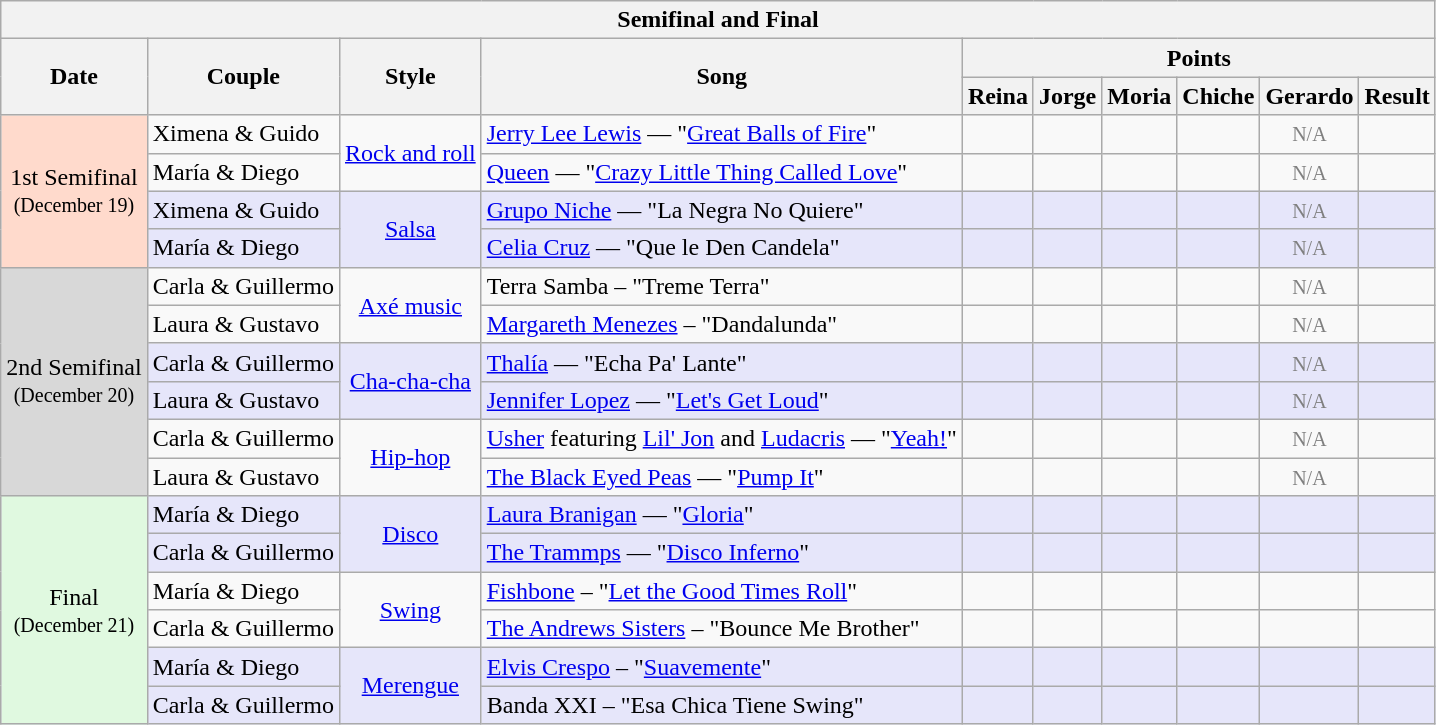<table class="wikitable collapsible collapsed" style="text-align:center;">
<tr>
<th colspan="10">Semifinal and Final</th>
</tr>
<tr>
<th rowspan="2">Date</th>
<th rowspan="2">Couple</th>
<th rowspan="2">Style</th>
<th rowspan="2">Song</th>
<th colspan="6">Points</th>
</tr>
<tr>
<th>Reina</th>
<th>Jorge</th>
<th>Moria</th>
<th>Chiche</th>
<th>Gerardo</th>
<th>Result</th>
</tr>
<tr>
<td rowspan="4" style="background:#ffdacc">1st Semifinal <br> <small>(December 19)</small></td>
<td style="text-align:left;">Ximena & Guido</td>
<td rowspan="2"><a href='#'>Rock and roll</a></td>
<td style="text-align:left;"><a href='#'>Jerry Lee Lewis</a> — "<a href='#'>Great Balls of Fire</a>"</td>
<td></td>
<td></td>
<td></td>
<td></td>
<td style="color:gray;"><small>N/A</small></td>
<td></td>
</tr>
<tr>
<td style="text-align:left;">María & Diego</td>
<td style="text-align:left;"><a href='#'>Queen</a> — "<a href='#'>Crazy Little Thing Called Love</a>"</td>
<td></td>
<td></td>
<td></td>
<td></td>
<td style="color:gray;"><small>N/A</small></td>
<td></td>
</tr>
<tr style="background:lavender;">
<td style="text-align:left;">Ximena & Guido</td>
<td rowspan="2"><a href='#'>Salsa</a></td>
<td style="text-align:left;"><a href='#'>Grupo Niche</a> — "La Negra No Quiere"</td>
<td></td>
<td></td>
<td></td>
<td></td>
<td style="color:gray;"><small>N/A</small></td>
<td></td>
</tr>
<tr style="background:lavender;">
<td style="text-align:left;">María & Diego</td>
<td style="text-align:left;"><a href='#'>Celia Cruz</a> — "Que le Den Candela"</td>
<td></td>
<td></td>
<td></td>
<td></td>
<td style="color:gray;"><small>N/A</small></td>
<td></td>
</tr>
<tr>
<td rowspan="6" style="background:#d8d8d8">2nd Semifinal <br> <small>(December 20)</small></td>
<td style="text-align:left;">Carla & Guillermo</td>
<td rowspan="2"><a href='#'>Axé music</a></td>
<td style="text-align:left;">Terra Samba – "Treme Terra"</td>
<td></td>
<td></td>
<td></td>
<td></td>
<td style="color:gray;"><small>N/A</small></td>
<td></td>
</tr>
<tr>
<td style="text-align:left;">Laura & Gustavo</td>
<td style="text-align:left;"><a href='#'>Margareth Menezes</a> – "Dandalunda"</td>
<td></td>
<td></td>
<td></td>
<td></td>
<td style="color:gray;"><small>N/A</small></td>
<td></td>
</tr>
<tr style="background:lavender;">
<td style="text-align:left;">Carla & Guillermo</td>
<td rowspan="2"><a href='#'>Cha-cha-cha</a></td>
<td style="text-align:left;"><a href='#'>Thalía</a> — "Echa Pa' Lante"</td>
<td></td>
<td></td>
<td></td>
<td></td>
<td style="color:gray;"><small>N/A</small></td>
<td></td>
</tr>
<tr style="background:lavender;">
<td style="text-align:left;">Laura & Gustavo</td>
<td style="text-align:left;"><a href='#'>Jennifer Lopez</a> — "<a href='#'>Let's Get Loud</a>"</td>
<td></td>
<td></td>
<td></td>
<td></td>
<td style="color:gray;"><small>N/A</small></td>
<td></td>
</tr>
<tr>
<td style="text-align:left;">Carla & Guillermo</td>
<td rowspan="2"><a href='#'>Hip-hop</a></td>
<td style="text-align:left;"><a href='#'>Usher</a> featuring <a href='#'>Lil' Jon</a> and <a href='#'>Ludacris</a> — "<a href='#'>Yeah!</a>"</td>
<td></td>
<td></td>
<td></td>
<td></td>
<td style="color:gray;"><small>N/A</small></td>
<td></td>
</tr>
<tr>
<td style="text-align:left;">Laura & Gustavo</td>
<td style="text-align:left;"><a href='#'>The Black Eyed Peas</a> — "<a href='#'>Pump It</a>"</td>
<td></td>
<td></td>
<td></td>
<td></td>
<td style="color:gray;"><small>N/A</small></td>
<td></td>
</tr>
<tr style="background:lavender;">
<td rowspan="6" style="background:#E0F9E0">Final <br> <small>(December 21)</small></td>
<td style="text-align:left;">María & Diego</td>
<td rowspan="2"><a href='#'>Disco</a></td>
<td style="text-align:left;"><a href='#'>Laura Branigan</a> — "<a href='#'>Gloria</a>"</td>
<td></td>
<td></td>
<td></td>
<td></td>
<td></td>
<td></td>
</tr>
<tr style="background:lavender;">
<td style="text-align:left;">Carla & Guillermo</td>
<td style="text-align:left;"><a href='#'>The Trammps</a> — "<a href='#'>Disco Inferno</a>"</td>
<td></td>
<td></td>
<td></td>
<td></td>
<td></td>
<td></td>
</tr>
<tr>
<td style="text-align:left;">María & Diego</td>
<td rowspan="2"><a href='#'>Swing</a></td>
<td style="text-align:left;"><a href='#'>Fishbone</a> – "<a href='#'>Let the Good Times Roll</a>"</td>
<td></td>
<td></td>
<td></td>
<td></td>
<td></td>
<td></td>
</tr>
<tr>
<td style="text-align:left;">Carla & Guillermo</td>
<td style="text-align:left;"><a href='#'>The Andrews Sisters</a> – "Bounce Me Brother"</td>
<td></td>
<td></td>
<td></td>
<td></td>
<td></td>
<td></td>
</tr>
<tr style="background:lavender;">
<td style="text-align:left;">María & Diego</td>
<td rowspan="2"><a href='#'>Merengue</a></td>
<td style="text-align:left;"><a href='#'>Elvis Crespo</a> – "<a href='#'>Suavemente</a>"</td>
<td></td>
<td></td>
<td></td>
<td></td>
<td></td>
<td></td>
</tr>
<tr style="background:lavender;">
<td style="text-align:left;">Carla & Guillermo</td>
<td style="text-align:left;">Banda XXI – "Esa Chica Tiene Swing"</td>
<td></td>
<td></td>
<td></td>
<td></td>
<td></td>
<td></td>
</tr>
</table>
